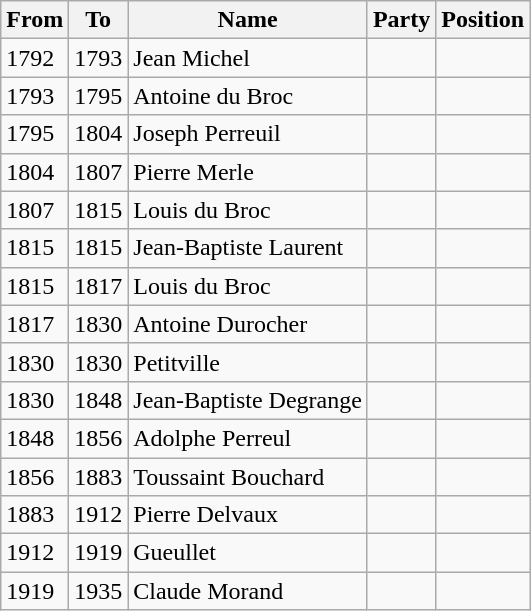<table class="wikitable">
<tr>
<th>From</th>
<th>To</th>
<th>Name</th>
<th>Party</th>
<th>Position</th>
</tr>
<tr>
<td>1792</td>
<td>1793</td>
<td>Jean Michel</td>
<td></td>
<td></td>
</tr>
<tr>
<td>1793</td>
<td>1795</td>
<td>Antoine du Broc</td>
<td></td>
<td></td>
</tr>
<tr>
<td>1795</td>
<td>1804</td>
<td>Joseph Perreuil</td>
<td></td>
<td></td>
</tr>
<tr>
<td>1804</td>
<td>1807</td>
<td>Pierre Merle</td>
<td></td>
<td></td>
</tr>
<tr>
<td>1807</td>
<td>1815</td>
<td>Louis du Broc</td>
<td></td>
<td></td>
</tr>
<tr>
<td>1815</td>
<td>1815</td>
<td>Jean-Baptiste Laurent</td>
<td></td>
<td></td>
</tr>
<tr>
<td>1815</td>
<td>1817</td>
<td>Louis du Broc</td>
<td></td>
<td></td>
</tr>
<tr>
<td>1817</td>
<td>1830</td>
<td>Antoine Durocher</td>
<td></td>
<td></td>
</tr>
<tr>
<td>1830</td>
<td>1830</td>
<td>Petitville</td>
<td></td>
<td></td>
</tr>
<tr>
<td>1830</td>
<td>1848</td>
<td>Jean-Baptiste Degrange</td>
<td></td>
<td></td>
</tr>
<tr>
<td>1848</td>
<td>1856</td>
<td>Adolphe Perreul</td>
<td></td>
<td></td>
</tr>
<tr>
<td>1856</td>
<td>1883</td>
<td>Toussaint Bouchard</td>
<td></td>
<td></td>
</tr>
<tr>
<td>1883</td>
<td>1912</td>
<td>Pierre Delvaux</td>
<td></td>
<td></td>
</tr>
<tr>
<td>1912</td>
<td>1919</td>
<td>Gueullet</td>
<td></td>
<td></td>
</tr>
<tr>
<td>1919</td>
<td>1935</td>
<td>Claude Morand</td>
<td></td>
<td></td>
</tr>
</table>
